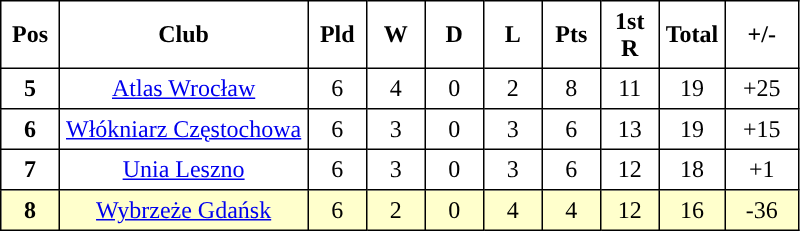<table class="toccolours" border="1" cellpadding="4" cellspacing="0" style="border-collapse: collapse; margin:0;">
<tr>
<th width=30>Pos</th>
<th>Club</th>
<th width=30>Pld</th>
<th width=30>W</th>
<th width=30>D</th>
<th width=30>L</th>
<th width=30>Pts</th>
<th width=30>1st R</th>
<th width=30>Total</th>
<th width=40>+/-</th>
</tr>
<tr align=center>
<th>5</th>
<td><a href='#'>Atlas Wrocław</a></td>
<td>6</td>
<td>4</td>
<td>0</td>
<td>2</td>
<td>8</td>
<td>11</td>
<td>19</td>
<td>+25</td>
</tr>
<tr align=center>
<th>6</th>
<td><a href='#'>Włókniarz Częstochowa</a></td>
<td>6</td>
<td>3</td>
<td>0</td>
<td>3</td>
<td>6</td>
<td>13</td>
<td>19</td>
<td>+15</td>
</tr>
<tr align=center>
<th>7</th>
<td><a href='#'>Unia Leszno</a></td>
<td>6</td>
<td>3</td>
<td>0</td>
<td>3</td>
<td>6</td>
<td>12</td>
<td>18</td>
<td>+1</td>
</tr>
<tr align=center style="background: #ffffcc; |">
<th>8</th>
<td><a href='#'>Wybrzeże Gdańsk</a></td>
<td>6</td>
<td>2</td>
<td>0</td>
<td>4</td>
<td>4</td>
<td>12</td>
<td>16</td>
<td>-36</td>
</tr>
</table>
